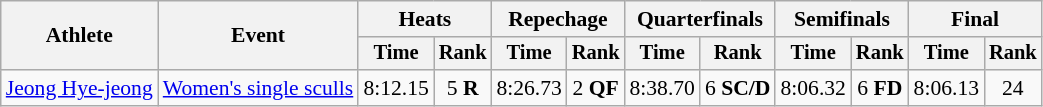<table class="wikitable" style="font-size:90%; text-align:center">
<tr>
<th rowspan="2">Athlete</th>
<th rowspan="2">Event</th>
<th colspan="2">Heats</th>
<th colspan="2">Repechage</th>
<th colspan="2">Quarterfinals</th>
<th colspan="2">Semifinals</th>
<th colspan="2">Final</th>
</tr>
<tr style="font-size:95%">
<th>Time</th>
<th>Rank</th>
<th>Time</th>
<th>Rank</th>
<th>Time</th>
<th>Rank</th>
<th>Time</th>
<th>Rank</th>
<th>Time</th>
<th>Rank</th>
</tr>
<tr>
<td style="text-align:left"><a href='#'>Jeong Hye-jeong</a></td>
<td style="text-align:left"><a href='#'>Women's single sculls</a></td>
<td>8:12.15</td>
<td>5 <strong>R</strong></td>
<td>8:26.73</td>
<td>2 <strong>QF</strong></td>
<td>8:38.70</td>
<td>6 <strong>SC/D</strong></td>
<td>8:06.32</td>
<td>6 <strong>FD</strong></td>
<td>8:06.13</td>
<td>24</td>
</tr>
</table>
